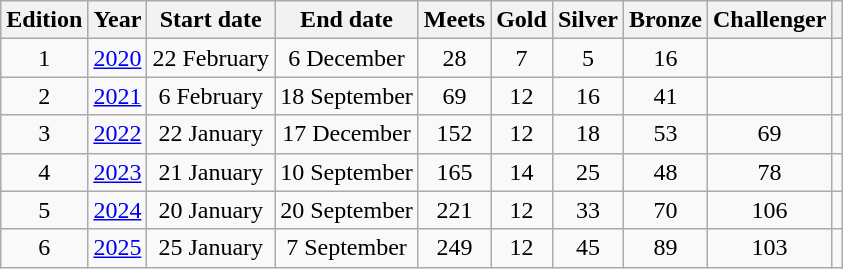<table class="wikitable sortable" style="text-align:center">
<tr>
<th>Edition</th>
<th>Year</th>
<th>Start date</th>
<th>End date</th>
<th>Meets</th>
<th>Gold</th>
<th>Silver</th>
<th>Bronze</th>
<th>Challenger</th>
<th class="unsortable"></th>
</tr>
<tr>
<td>1</td>
<td><a href='#'>2020</a></td>
<td>22 February</td>
<td>6 December</td>
<td>28</td>
<td>7</td>
<td>5</td>
<td>16</td>
<td></td>
<td></td>
</tr>
<tr>
<td>2</td>
<td><a href='#'>2021</a></td>
<td>6 February</td>
<td>18 September</td>
<td>69</td>
<td>12</td>
<td>16</td>
<td>41</td>
<td></td>
<td></td>
</tr>
<tr>
<td>3</td>
<td><a href='#'>2022</a></td>
<td>22 January</td>
<td>17 December</td>
<td>152</td>
<td>12</td>
<td>18</td>
<td>53</td>
<td>69</td>
<td></td>
</tr>
<tr>
<td>4</td>
<td><a href='#'>2023</a></td>
<td>21 January</td>
<td>10 September</td>
<td>165</td>
<td>14</td>
<td>25</td>
<td>48</td>
<td>78</td>
<td></td>
</tr>
<tr>
<td>5</td>
<td><a href='#'>2024</a></td>
<td>20 January</td>
<td>20 September</td>
<td>221</td>
<td>12</td>
<td>33</td>
<td>70</td>
<td>106</td>
<td></td>
</tr>
<tr>
<td>6</td>
<td><a href='#'>2025</a></td>
<td>25 January</td>
<td>7 September</td>
<td>249</td>
<td>12</td>
<td>45</td>
<td>89</td>
<td>103</td>
<td></td>
</tr>
</table>
